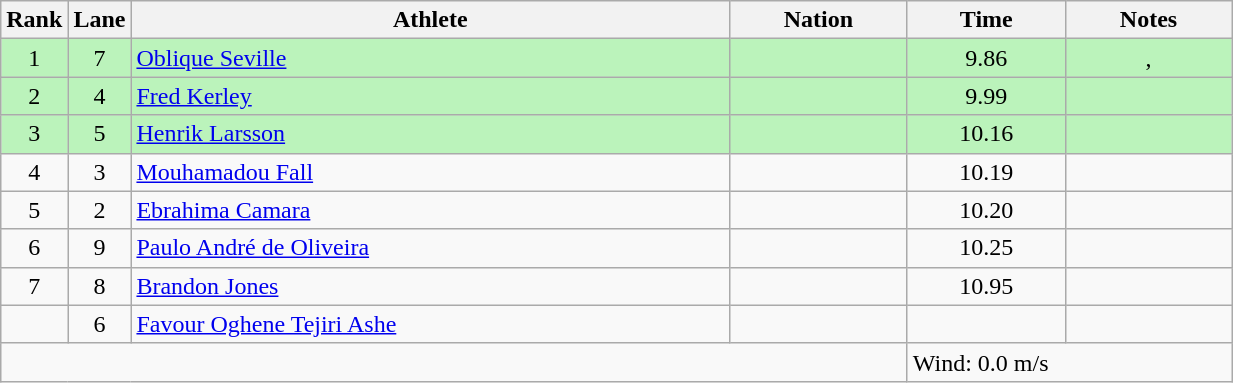<table class="wikitable sortable" style="text-align:center;width: 65%;">
<tr>
<th scope="col" style="width: 10px;">Rank</th>
<th scope="col" style="width: 10px;">Lane</th>
<th scope="col">Athlete</th>
<th scope="col">Nation</th>
<th scope="col">Time</th>
<th scope="col">Notes</th>
</tr>
<tr bgcolor=bbf3bb>
<td>1</td>
<td>7</td>
<td align=left><a href='#'>Oblique Seville</a></td>
<td align=left></td>
<td>9.86</td>
<td>, </td>
</tr>
<tr bgcolor=bbf3bb>
<td>2</td>
<td>4</td>
<td align=left><a href='#'>Fred Kerley</a></td>
<td align=left></td>
<td>9.99</td>
<td></td>
</tr>
<tr bgcolor=bbf3bb>
<td>3</td>
<td>5</td>
<td align=left><a href='#'>Henrik Larsson</a></td>
<td align=left></td>
<td>10.16</td>
<td></td>
</tr>
<tr>
<td>4</td>
<td>3</td>
<td align=left><a href='#'>Mouhamadou Fall</a></td>
<td align=left></td>
<td>10.19</td>
<td></td>
</tr>
<tr>
<td>5</td>
<td>2</td>
<td align=left><a href='#'>Ebrahima Camara</a></td>
<td align=left></td>
<td>10.20</td>
<td></td>
</tr>
<tr>
<td>6</td>
<td>9</td>
<td align=left><a href='#'>Paulo André de Oliveira</a></td>
<td align=left></td>
<td>10.25</td>
<td></td>
</tr>
<tr>
<td>7</td>
<td>8</td>
<td align=left><a href='#'>Brandon Jones</a></td>
<td align=left></td>
<td>10.95</td>
<td></td>
</tr>
<tr>
<td></td>
<td>6</td>
<td align=left><a href='#'>Favour Oghene Tejiri Ashe</a></td>
<td align=left></td>
<td></td>
<td></td>
</tr>
<tr class="sortbottom">
<td colspan="4"></td>
<td colspan="2" style="text-align:left;">Wind: 0.0 m/s</td>
</tr>
</table>
